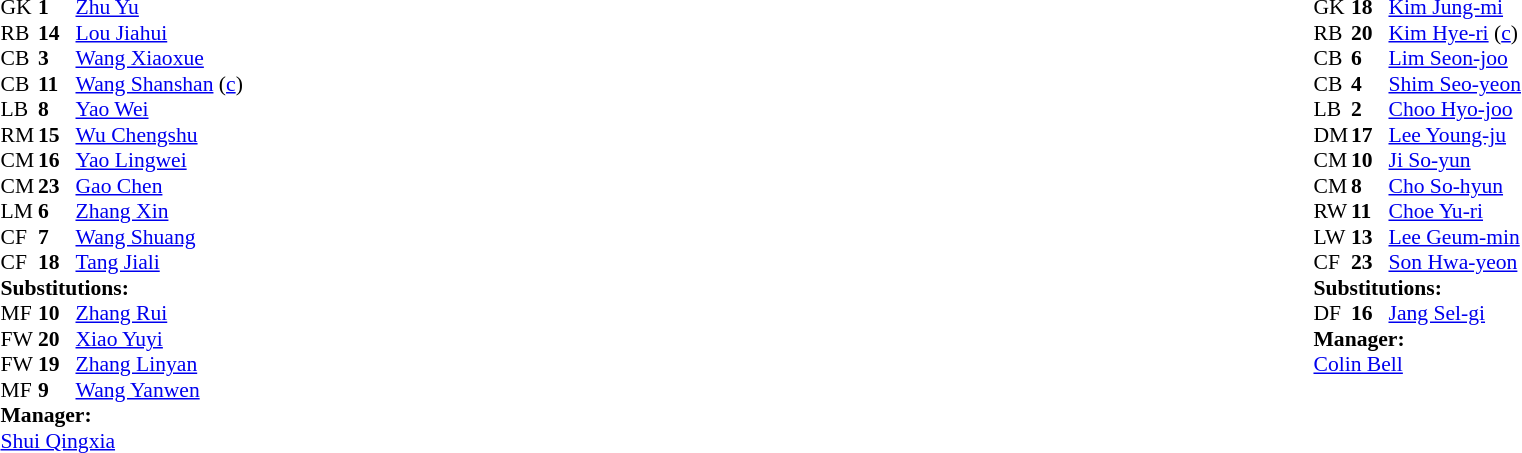<table width="100%">
<tr>
<td valign="top" width="50%"><br><table style="font-size:90%" cellspacing="0" cellpadding="0">
<tr>
<th width=25></th>
<th width=25></th>
</tr>
<tr>
<td>GK</td>
<td><strong>1</strong></td>
<td><a href='#'>Zhu Yu</a></td>
</tr>
<tr>
<td>RB</td>
<td><strong>14</strong></td>
<td><a href='#'>Lou Jiahui</a></td>
<td></td>
<td></td>
</tr>
<tr>
<td>CB</td>
<td><strong>3</strong></td>
<td><a href='#'>Wang Xiaoxue</a></td>
</tr>
<tr>
<td>CB</td>
<td><strong>11</strong></td>
<td><a href='#'>Wang Shanshan</a> (<a href='#'>c</a>)</td>
</tr>
<tr>
<td>LB</td>
<td><strong>8</strong></td>
<td><a href='#'>Yao Wei</a></td>
<td></td>
</tr>
<tr>
<td>RM</td>
<td><strong>15</strong></td>
<td><a href='#'>Wu Chengshu</a></td>
<td></td>
<td></td>
</tr>
<tr>
<td>CM</td>
<td><strong>16</strong></td>
<td><a href='#'>Yao Lingwei</a></td>
</tr>
<tr>
<td>CM</td>
<td><strong>23</strong></td>
<td><a href='#'>Gao Chen</a></td>
<td></td>
</tr>
<tr>
<td>LM</td>
<td><strong>6</strong></td>
<td><a href='#'>Zhang Xin</a></td>
<td></td>
</tr>
<tr>
<td>CF</td>
<td><strong>7</strong></td>
<td><a href='#'>Wang Shuang</a></td>
<td></td>
<td></td>
</tr>
<tr>
<td>CF</td>
<td><strong>18</strong></td>
<td><a href='#'>Tang Jiali</a></td>
<td></td>
<td></td>
</tr>
<tr>
<td colspan=3><strong>Substitutions:</strong></td>
</tr>
<tr>
<td>MF</td>
<td><strong>10</strong></td>
<td><a href='#'>Zhang Rui</a></td>
<td></td>
<td></td>
</tr>
<tr>
<td>FW</td>
<td><strong>20</strong></td>
<td><a href='#'>Xiao Yuyi</a></td>
<td></td>
<td></td>
</tr>
<tr>
<td>FW</td>
<td><strong>19</strong></td>
<td><a href='#'>Zhang Linyan</a></td>
<td></td>
<td></td>
</tr>
<tr>
<td>MF</td>
<td><strong>9</strong></td>
<td><a href='#'>Wang Yanwen</a></td>
<td></td>
<td></td>
</tr>
<tr>
<td colspan=3><strong>Manager:</strong></td>
</tr>
<tr>
<td colspan=3><a href='#'>Shui Qingxia</a></td>
</tr>
</table>
</td>
<td valign="top" width="50%"><br><table style="font-size:90%; margin:auto" cellspacing="0" cellpadding="0">
<tr>
<th width=25></th>
<th width=25></th>
</tr>
<tr>
<td>GK</td>
<td><strong>18</strong></td>
<td><a href='#'>Kim Jung-mi</a></td>
</tr>
<tr>
<td>RB</td>
<td><strong>20</strong></td>
<td><a href='#'>Kim Hye-ri</a> (<a href='#'>c</a>)</td>
</tr>
<tr>
<td>CB</td>
<td><strong>6</strong></td>
<td><a href='#'>Lim Seon-joo</a></td>
</tr>
<tr>
<td>CB</td>
<td><strong>4</strong></td>
<td><a href='#'>Shim Seo-yeon</a></td>
</tr>
<tr>
<td>LB</td>
<td><strong>2</strong></td>
<td><a href='#'>Choo Hyo-joo</a></td>
</tr>
<tr>
<td>DM</td>
<td><strong>17</strong></td>
<td><a href='#'>Lee Young-ju</a></td>
<td></td>
<td></td>
</tr>
<tr>
<td>CM</td>
<td><strong>10</strong></td>
<td><a href='#'>Ji So-yun</a></td>
</tr>
<tr>
<td>CM</td>
<td><strong>8</strong></td>
<td><a href='#'>Cho So-hyun</a></td>
</tr>
<tr>
<td>RW</td>
<td><strong>11</strong></td>
<td><a href='#'>Choe Yu-ri</a></td>
</tr>
<tr>
<td>LW</td>
<td><strong>13</strong></td>
<td><a href='#'>Lee Geum-min</a></td>
</tr>
<tr>
<td>CF</td>
<td><strong>23</strong></td>
<td><a href='#'>Son Hwa-yeon</a></td>
</tr>
<tr>
<td colspan=3><strong>Substitutions:</strong></td>
</tr>
<tr>
<td>DF</td>
<td><strong>16</strong></td>
<td><a href='#'>Jang Sel-gi</a></td>
<td></td>
<td></td>
</tr>
<tr>
<td colspan=3><strong>Manager:</strong></td>
</tr>
<tr>
<td colspan=3> <a href='#'>Colin Bell</a></td>
</tr>
</table>
</td>
</tr>
</table>
